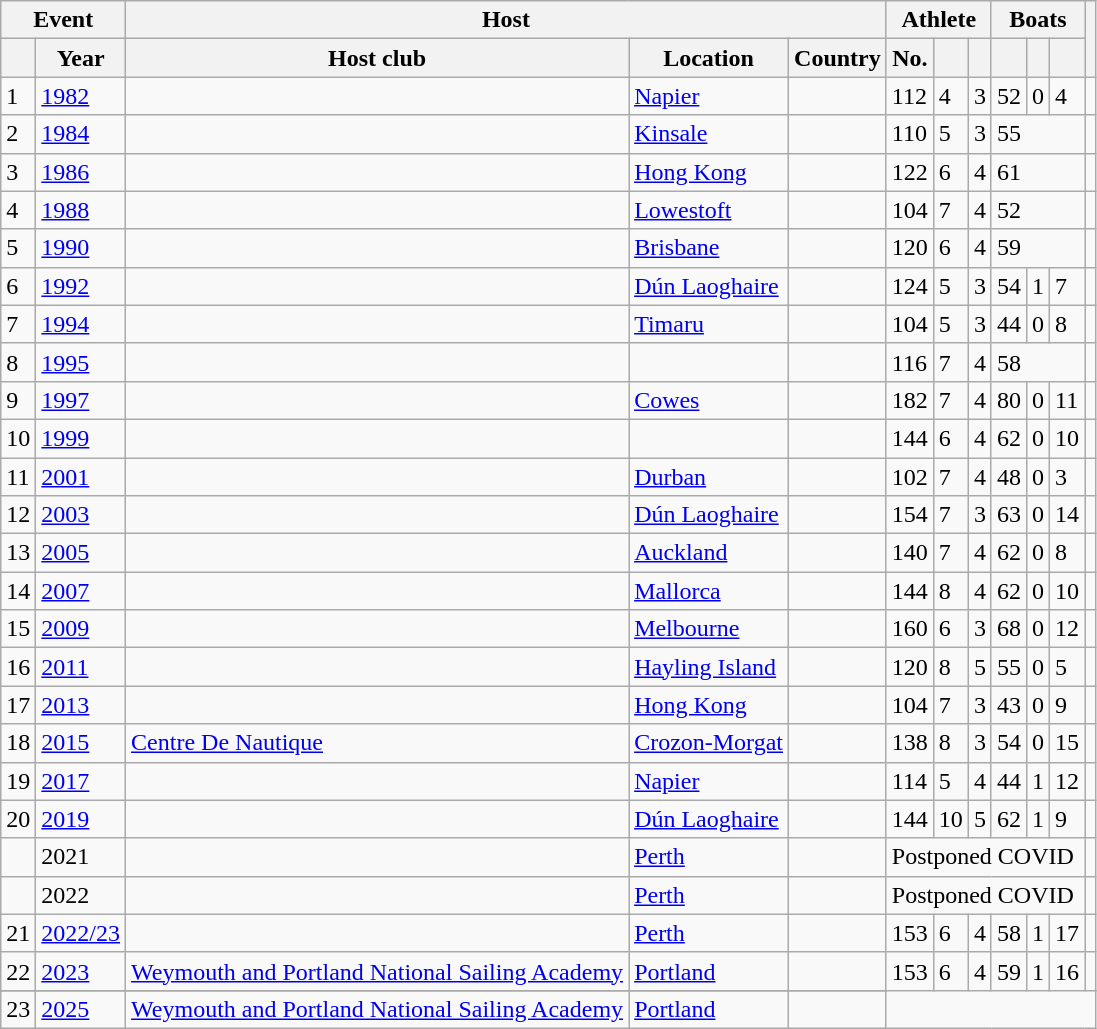<table class="wikitable">
<tr>
<th colspan=2>Event</th>
<th colspan=3>Host</th>
<th colspan=3>Athlete</th>
<th colspan=3>Boats</th>
<th rowspan=2></th>
</tr>
<tr>
<th></th>
<th>Year</th>
<th>Host club</th>
<th>Location</th>
<th>Country</th>
<th>No.</th>
<th></th>
<th></th>
<th></th>
<th></th>
<th></th>
</tr>
<tr>
<td>1</td>
<td><a href='#'>1982</a></td>
<td></td>
<td><a href='#'>Napier</a></td>
<td></td>
<td>112</td>
<td>4</td>
<td>3</td>
<td>52</td>
<td>0</td>
<td>4</td>
<td></td>
</tr>
<tr>
<td>2</td>
<td><a href='#'>1984</a></td>
<td></td>
<td><a href='#'>Kinsale</a></td>
<td></td>
<td>110</td>
<td>5</td>
<td>3</td>
<td colspan=3>55</td>
<td></td>
</tr>
<tr>
<td>3</td>
<td><a href='#'>1986</a></td>
<td></td>
<td><a href='#'>Hong Kong</a></td>
<td></td>
<td>122</td>
<td>6</td>
<td>4</td>
<td colspan=3>61</td>
<td></td>
</tr>
<tr>
<td>4</td>
<td><a href='#'>1988</a></td>
<td></td>
<td><a href='#'>Lowestoft</a></td>
<td></td>
<td>104</td>
<td>7</td>
<td>4</td>
<td colspan=3>52</td>
<td></td>
</tr>
<tr>
<td>5</td>
<td><a href='#'>1990</a></td>
<td></td>
<td><a href='#'>Brisbane</a></td>
<td></td>
<td>120</td>
<td>6</td>
<td>4</td>
<td colspan=3>59</td>
<td></td>
</tr>
<tr>
<td>6</td>
<td><a href='#'>1992</a></td>
<td></td>
<td><a href='#'>Dún Laoghaire</a></td>
<td></td>
<td>124</td>
<td>5</td>
<td>3</td>
<td>54</td>
<td>1</td>
<td>7</td>
<td></td>
</tr>
<tr>
<td>7</td>
<td><a href='#'>1994</a></td>
<td></td>
<td><a href='#'>Timaru</a></td>
<td></td>
<td>104</td>
<td>5</td>
<td>3</td>
<td>44</td>
<td>0</td>
<td>8</td>
<td></td>
</tr>
<tr>
<td>8</td>
<td><a href='#'>1995</a></td>
<td></td>
<td></td>
<td></td>
<td>116</td>
<td>7</td>
<td>4</td>
<td colspan=3>58</td>
<td></td>
</tr>
<tr>
<td>9</td>
<td><a href='#'>1997</a></td>
<td></td>
<td><a href='#'>Cowes</a></td>
<td></td>
<td>182</td>
<td>7</td>
<td>4</td>
<td>80</td>
<td>0</td>
<td>11</td>
<td></td>
</tr>
<tr>
<td>10</td>
<td><a href='#'>1999</a></td>
<td></td>
<td></td>
<td></td>
<td>144</td>
<td>6</td>
<td>4</td>
<td>62</td>
<td>0</td>
<td>10</td>
<td></td>
</tr>
<tr>
<td>11</td>
<td><a href='#'>2001</a></td>
<td></td>
<td><a href='#'>Durban</a></td>
<td></td>
<td>102</td>
<td>7</td>
<td>4</td>
<td>48</td>
<td>0</td>
<td>3</td>
<td></td>
</tr>
<tr>
<td>12</td>
<td><a href='#'>2003</a></td>
<td></td>
<td><a href='#'>Dún Laoghaire</a></td>
<td></td>
<td>154</td>
<td>7</td>
<td>3</td>
<td>63</td>
<td>0</td>
<td>14</td>
<td></td>
</tr>
<tr>
<td>13</td>
<td><a href='#'>2005</a></td>
<td></td>
<td><a href='#'>Auckland</a></td>
<td></td>
<td>140</td>
<td>7</td>
<td>4</td>
<td>62</td>
<td>0</td>
<td>8</td>
<td></td>
</tr>
<tr>
<td>14</td>
<td><a href='#'>2007</a></td>
<td></td>
<td><a href='#'>Mallorca</a></td>
<td></td>
<td>144</td>
<td>8</td>
<td>4</td>
<td>62</td>
<td>0</td>
<td>10</td>
<td></td>
</tr>
<tr>
<td>15</td>
<td><a href='#'>2009</a></td>
<td></td>
<td><a href='#'>Melbourne</a></td>
<td></td>
<td>160</td>
<td>6</td>
<td>3</td>
<td>68</td>
<td>0</td>
<td>12</td>
<td></td>
</tr>
<tr>
<td>16</td>
<td><a href='#'>2011</a></td>
<td></td>
<td><a href='#'>Hayling Island</a></td>
<td></td>
<td>120</td>
<td>8</td>
<td>5</td>
<td>55</td>
<td>0</td>
<td>5</td>
<td></td>
</tr>
<tr>
<td>17</td>
<td><a href='#'>2013</a></td>
<td></td>
<td><a href='#'>Hong Kong</a></td>
<td></td>
<td>104</td>
<td>7</td>
<td>3</td>
<td>43</td>
<td>0</td>
<td>9</td>
<td></td>
</tr>
<tr>
<td>18</td>
<td><a href='#'>2015</a></td>
<td><a href='#'>Centre De Nautique</a></td>
<td><a href='#'>Crozon-Morgat</a></td>
<td></td>
<td>138</td>
<td>8</td>
<td>3</td>
<td>54</td>
<td>0</td>
<td>15</td>
<td></td>
</tr>
<tr>
<td>19</td>
<td><a href='#'>2017</a></td>
<td></td>
<td><a href='#'>Napier</a></td>
<td></td>
<td>114</td>
<td>5</td>
<td>4</td>
<td>44</td>
<td>1</td>
<td>12</td>
<td></td>
</tr>
<tr>
<td>20</td>
<td><a href='#'>2019</a></td>
<td></td>
<td><a href='#'>Dún Laoghaire</a></td>
<td></td>
<td>144</td>
<td>10</td>
<td>5</td>
<td>62</td>
<td>1</td>
<td>9</td>
<td></td>
</tr>
<tr>
<td></td>
<td>2021</td>
<td></td>
<td><a href='#'>Perth</a></td>
<td></td>
<td colspan=6>Postponed COVID</td>
<td></td>
</tr>
<tr>
<td></td>
<td>2022</td>
<td></td>
<td><a href='#'>Perth</a></td>
<td></td>
<td colspan=6>Postponed COVID</td>
<td></td>
</tr>
<tr>
<td>21</td>
<td><a href='#'>2022/23</a></td>
<td></td>
<td><a href='#'>Perth</a></td>
<td></td>
<td>153</td>
<td>6</td>
<td>4</td>
<td>58</td>
<td>1</td>
<td>17</td>
<td></td>
</tr>
<tr>
<td>22</td>
<td><a href='#'>2023</a></td>
<td><a href='#'>Weymouth and Portland National Sailing Academy</a></td>
<td><a href='#'>Portland</a></td>
<td></td>
<td>153</td>
<td>6</td>
<td>4</td>
<td>59</td>
<td>1</td>
<td>16</td>
<td></td>
</tr>
<tr>
</tr>
<tr>
<td>23</td>
<td><a href='#'>2025</a></td>
<td><a href='#'>Weymouth and Portland National Sailing Academy</a></td>
<td><a href='#'>Portland</a></td>
<td></td>
</tr>
</table>
